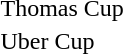<table>
<tr>
<td rowspan="2">Thomas Cup</td>
<td rowspan=2;align="left"></td>
<td rowspan=2;align="left"></td>
<td align="left"></td>
</tr>
<tr>
<td align="left"></td>
</tr>
<tr>
<td rowspan="2">Uber Cup</td>
<td rowspan=2;align="left"></td>
<td rowspan=2;align="left"></td>
<td align="left"></td>
</tr>
<tr>
<td align="left"></td>
</tr>
<tr>
</tr>
</table>
